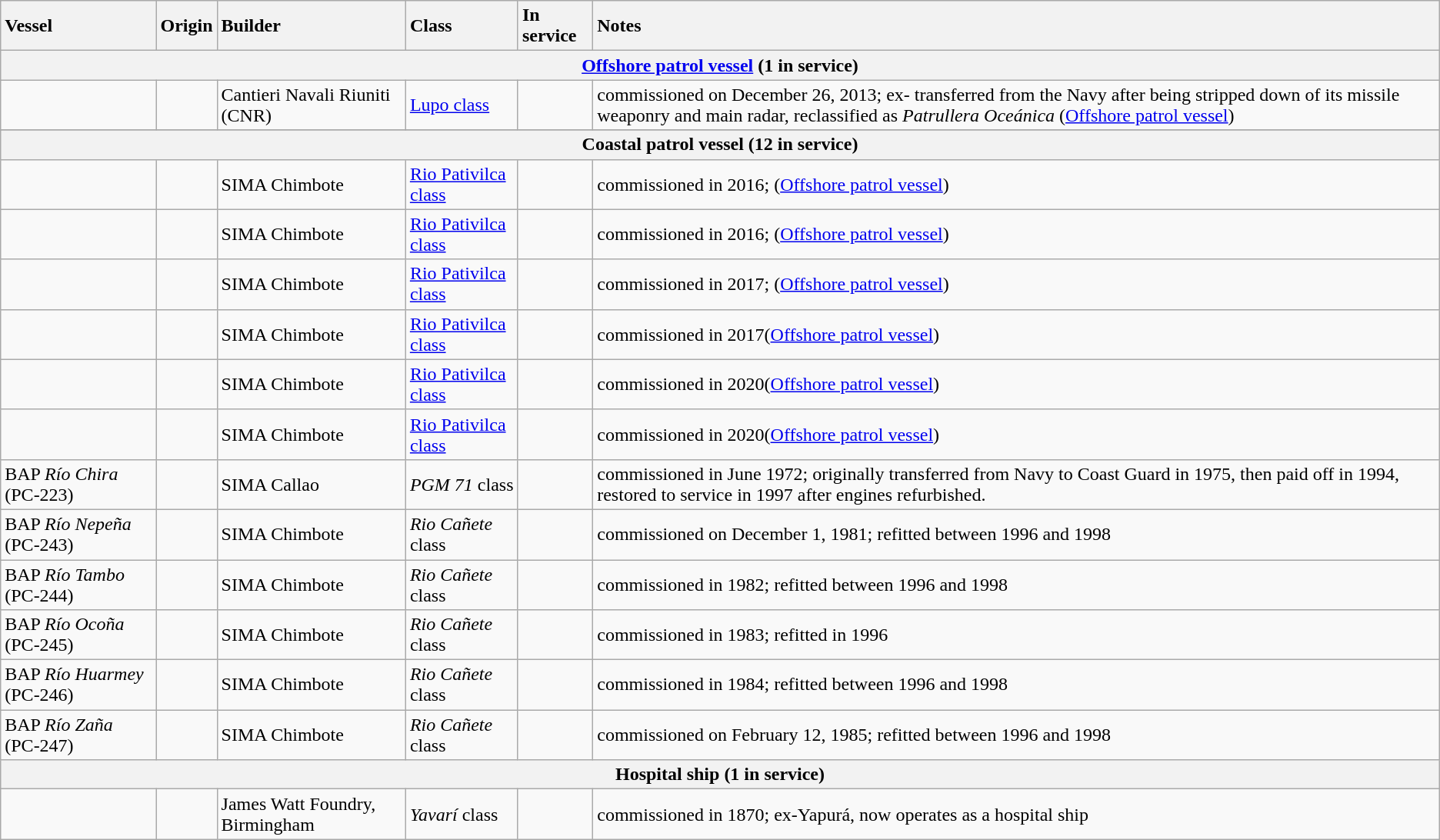<table class="wikitable">
<tr>
<th style="text-align: left;">Vessel</th>
<th style="text-align: left;">Origin</th>
<th style="text-align: left;">Builder</th>
<th style="text-align: left;">Class</th>
<th style="text-align: left;">In service</th>
<th style="text-align: left;">Notes</th>
</tr>
<tr>
<th colspan=6 bgcolor="#f9f9f9"><a href='#'>Offshore patrol vessel</a> (1 in service)</th>
</tr>
<tr>
<td></td>
<td></td>
<td>Cantieri Navali Riuniti (CNR)</td>
<td><a href='#'>Lupo class</a></td>
<td></td>
<td>commissioned on December 26, 2013; ex- transferred from the Navy after being stripped down of its missile weaponry and main radar, reclassified as <em>Patrullera Oceánica</em> (<a href='#'>Offshore patrol vessel</a>)</td>
</tr>
<tr>
</tr>
<tr ->
<th colspan=6 bgcolor="#f9f9f9">Coastal patrol vessel (12 in service)</th>
</tr>
<tr>
<td></td>
<td></td>
<td>SIMA Chimbote</td>
<td><a href='#'>Rio Pativilca class</a></td>
<td></td>
<td>commissioned in 2016; (<a href='#'>Offshore patrol vessel</a>)</td>
</tr>
<tr>
<td></td>
<td></td>
<td>SIMA Chimbote</td>
<td><a href='#'>Rio Pativilca class</a></td>
<td></td>
<td>commissioned in 2016; (<a href='#'>Offshore patrol vessel</a>)</td>
</tr>
<tr>
<td></td>
<td></td>
<td>SIMA Chimbote</td>
<td><a href='#'>Rio Pativilca class</a></td>
<td></td>
<td>commissioned in 2017; (<a href='#'>Offshore patrol vessel</a>)</td>
</tr>
<tr>
<td></td>
<td></td>
<td>SIMA Chimbote</td>
<td><a href='#'>Rio Pativilca class</a></td>
<td></td>
<td>commissioned in 2017(<a href='#'>Offshore patrol vessel</a>)</td>
</tr>
<tr>
<td></td>
<td></td>
<td>SIMA Chimbote</td>
<td><a href='#'>Rio Pativilca class</a></td>
<td></td>
<td>commissioned in 2020(<a href='#'>Offshore patrol vessel</a>)</td>
</tr>
<tr>
<td></td>
<td></td>
<td>SIMA Chimbote</td>
<td><a href='#'>Rio Pativilca class</a></td>
<td></td>
<td>commissioned in 2020(<a href='#'>Offshore patrol vessel</a>)</td>
</tr>
<tr>
<td>BAP <em>Río Chira</em> (PC-223)</td>
<td></td>
<td>SIMA Callao</td>
<td><em>PGM 71</em> class</td>
<td></td>
<td>commissioned in June 1972; originally transferred from Navy to Coast Guard in 1975, then paid off in 1994, restored to service in 1997 after engines refurbished.</td>
</tr>
<tr>
<td>BAP <em>Río Nepeña</em> (PC-243)</td>
<td></td>
<td>SIMA Chimbote</td>
<td><em>Rio Cañete</em> class</td>
<td></td>
<td>commissioned on December 1, 1981; refitted between 1996 and 1998</td>
</tr>
<tr>
<td>BAP <em>Río Tambo</em> (PC-244)</td>
<td></td>
<td>SIMA Chimbote</td>
<td><em>Rio Cañete</em> class</td>
<td></td>
<td>commissioned in 1982; refitted between 1996 and 1998</td>
</tr>
<tr>
<td>BAP <em>Río Ocoña</em> (PC-245)</td>
<td></td>
<td>SIMA Chimbote</td>
<td><em>Rio Cañete</em> class</td>
<td></td>
<td>commissioned in 1983; refitted in 1996</td>
</tr>
<tr>
<td>BAP <em>Río Huarmey</em> (PC-246)</td>
<td></td>
<td>SIMA Chimbote</td>
<td><em>Rio Cañete</em> class</td>
<td></td>
<td>commissioned in 1984; refitted between 1996 and 1998</td>
</tr>
<tr>
<td>BAP <em>Río Zaña</em> (PC-247)</td>
<td></td>
<td>SIMA Chimbote</td>
<td><em>Rio Cañete</em> class</td>
<td></td>
<td>commissioned on February 12, 1985; refitted between 1996 and 1998</td>
</tr>
<tr>
<th colspan=6 bgcolor="#f9f9f9">Hospital ship (1 in service)</th>
</tr>
<tr>
<td></td>
<td></td>
<td>James Watt Foundry, Birmingham</td>
<td><em>Yavarí</em> class</td>
<td></td>
<td>commissioned in 1870; ex-Yapurá, now operates as a hospital ship</td>
</tr>
</table>
